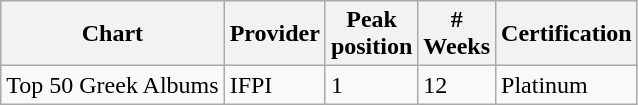<table class="wikitable">
<tr>
<th>Chart</th>
<th>Provider</th>
<th>Peak<br>position</th>
<th>#<br>Weeks</th>
<th>Certification</th>
</tr>
<tr>
<td>Top 50 Greek Albums</td>
<td>IFPI</td>
<td>1</td>
<td>12</td>
<td>Platinum</td>
</tr>
</table>
